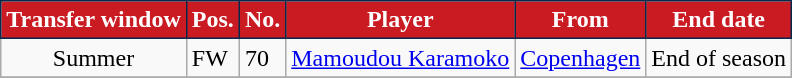<table class="wikitable plainrowheaders sortable">
<tr>
<th style="background-color:#CA1A22;color:white;border:1px solid #06284B">Transfer window</th>
<th style="background-color:#CA1A22;color:white;border:1px solid #06284B">Pos.</th>
<th style="background-color:#CA1A22;color:white;border:1px solid #06284B">No.</th>
<th style="background-color:#CA1A22;color:white;border:1px solid #06284B">Player</th>
<th style="background-color:#CA1A22;color:white;border:1px solid #06284B">From</th>
<th style="background-color:#CA1A22;color:white;border:1px solid #06284B">End date</th>
</tr>
<tr>
<td style="text-align:center;">Summer</td>
<td style=text-aligncenter;>FW</td>
<td style=text-aligncenter;>70</td>
<td style=text-alignleft;> <a href='#'>Mamoudou Karamoko</a></td>
<td style=text-alignleft;> <a href='#'>Copenhagen</a></td>
<td style=text-aligncenter;>End of season</td>
</tr>
<tr>
</tr>
</table>
